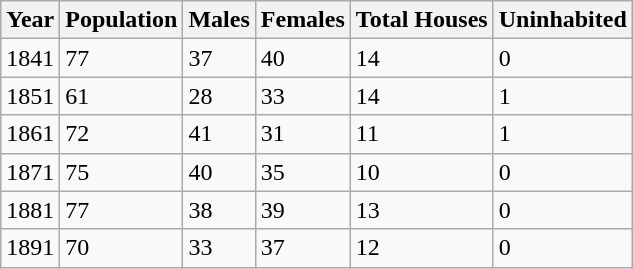<table class="wikitable">
<tr>
<th>Year</th>
<th>Population</th>
<th>Males</th>
<th>Females</th>
<th>Total Houses</th>
<th>Uninhabited</th>
</tr>
<tr>
<td>1841</td>
<td>77</td>
<td>37</td>
<td>40</td>
<td>14</td>
<td>0</td>
</tr>
<tr>
<td>1851</td>
<td>61</td>
<td>28</td>
<td>33</td>
<td>14</td>
<td>1</td>
</tr>
<tr>
<td>1861</td>
<td>72</td>
<td>41</td>
<td>31</td>
<td>11</td>
<td>1</td>
</tr>
<tr>
<td>1871</td>
<td>75</td>
<td>40</td>
<td>35</td>
<td>10</td>
<td>0</td>
</tr>
<tr>
<td>1881</td>
<td>77</td>
<td>38</td>
<td>39</td>
<td>13</td>
<td>0</td>
</tr>
<tr>
<td>1891</td>
<td>70</td>
<td>33</td>
<td>37</td>
<td>12</td>
<td>0</td>
</tr>
</table>
